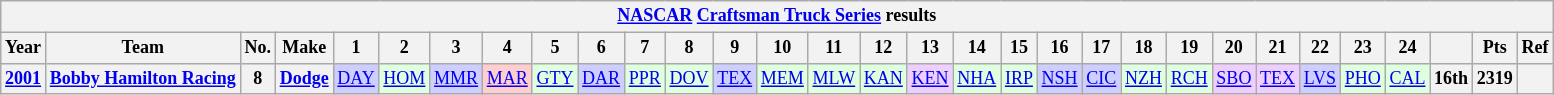<table class="wikitable" style="text-align:center; font-size:75%">
<tr>
<th colspan=45><a href='#'>NASCAR</a> <a href='#'>Craftsman Truck Series</a> results</th>
</tr>
<tr>
<th>Year</th>
<th>Team</th>
<th>No.</th>
<th>Make</th>
<th>1</th>
<th>2</th>
<th>3</th>
<th>4</th>
<th>5</th>
<th>6</th>
<th>7</th>
<th>8</th>
<th>9</th>
<th>10</th>
<th>11</th>
<th>12</th>
<th>13</th>
<th>14</th>
<th>15</th>
<th>16</th>
<th>17</th>
<th>18</th>
<th>19</th>
<th>20</th>
<th>21</th>
<th>22</th>
<th>23</th>
<th>24</th>
<th></th>
<th>Pts</th>
<th>Ref</th>
</tr>
<tr>
<th><a href='#'>2001</a></th>
<th><a href='#'>Bobby Hamilton Racing</a></th>
<th>8</th>
<th><a href='#'>Dodge</a></th>
<td style="background:#CFCFFF;"><a href='#'>DAY</a><br></td>
<td style="background:#DFFFDF;"><a href='#'>HOM</a><br></td>
<td style="background:#CFCFFF;"><a href='#'>MMR</a><br></td>
<td style="background:#FFCFCF;"><a href='#'>MAR</a><br></td>
<td style="background:#DFFFDF;"><a href='#'>GTY</a><br></td>
<td style="background:#CFCFFF;"><a href='#'>DAR</a><br></td>
<td style="background:#DFFFDF;"><a href='#'>PPR</a><br></td>
<td style="background:#DFFFDF;"><a href='#'>DOV</a><br></td>
<td style="background:#CFCFFF;"><a href='#'>TEX</a><br></td>
<td style="background:#DFFFDF;"><a href='#'>MEM</a><br></td>
<td style="background:#DFFFDF;"><a href='#'>MLW</a><br></td>
<td style="background:#DFFFDF;"><a href='#'>KAN</a><br></td>
<td style="background:#EFCFFF;"><a href='#'>KEN</a><br></td>
<td style="background:#DFFFDF;"><a href='#'>NHA</a><br></td>
<td style="background:#DFFFDF;"><a href='#'>IRP</a><br></td>
<td style="background:#CFCFFF;"><a href='#'>NSH</a><br></td>
<td style="background:#CFCFFF;"><a href='#'>CIC</a><br></td>
<td style="background:#DFFFDF;"><a href='#'>NZH</a><br></td>
<td style="background:#DFFFDF;"><a href='#'>RCH</a><br></td>
<td style="background:#EFCFFF;"><a href='#'>SBO</a><br></td>
<td style="background:#EFCFFF;"><a href='#'>TEX</a><br></td>
<td style="background:#CFCFFF;"><a href='#'>LVS</a><br></td>
<td style="background:#DFFFDF;"><a href='#'>PHO</a><br></td>
<td style="background:#DFFFDF;"><a href='#'>CAL</a><br></td>
<th>16th</th>
<th>2319</th>
<th></th>
</tr>
</table>
